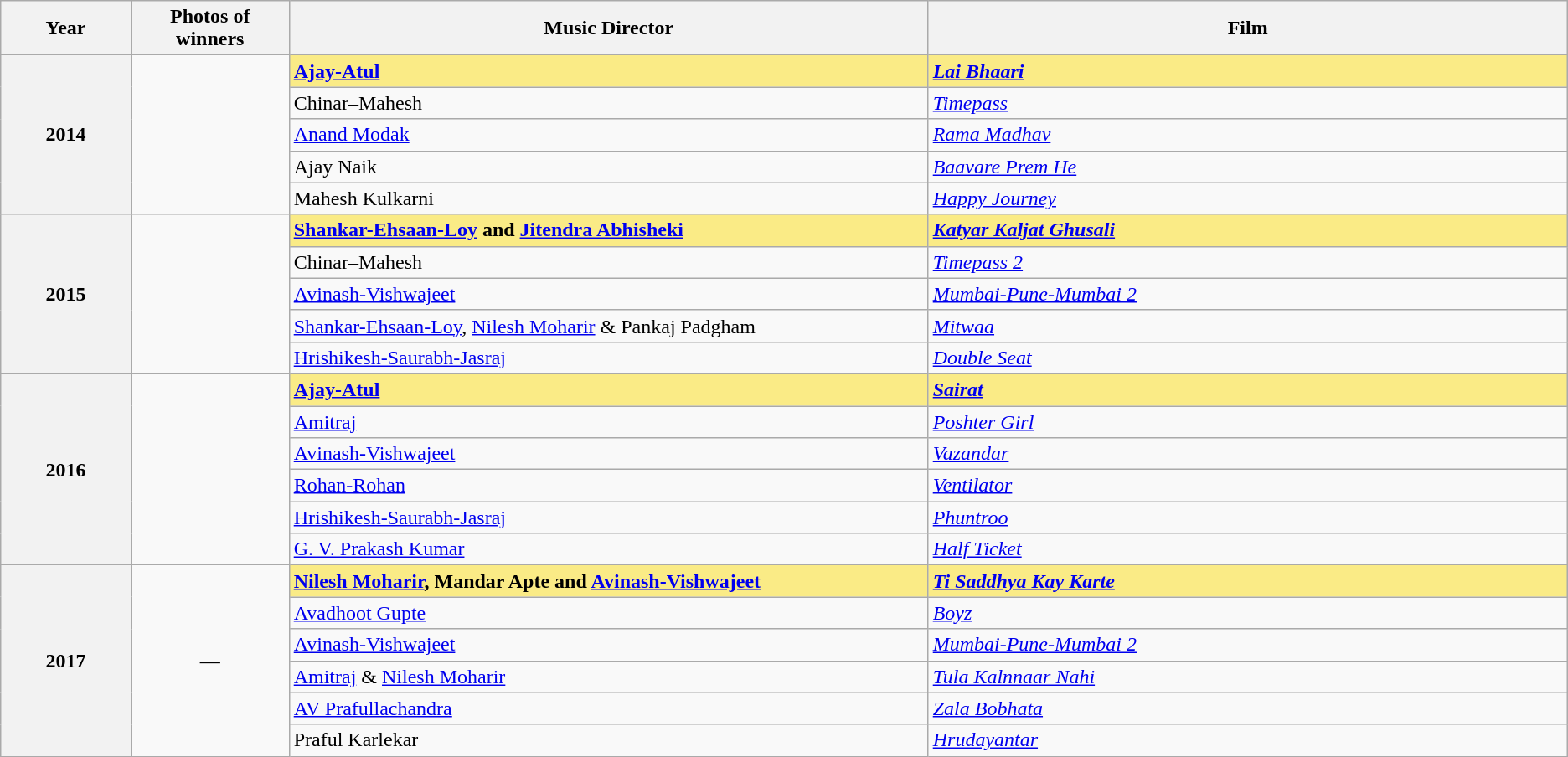<table class="wikitable sortable" style="text-align:left;">
<tr>
<th scope="col" style="width:3%; text-align:center;">Year</th>
<th scope="col" style="width:3%;text-align:center;">Photos of winners</th>
<th scope="col" style="width:15%;text-align:center;">Music Director</th>
<th scope="col" style="width:15%;text-align:center;">Film</th>
</tr>
<tr>
<th rowspan="5" scope="row" style="text-align:center">2014</th>
<td rowspan="5" style="text-align:center"></td>
<td style="background:#FAEB86;"><strong><a href='#'>Ajay-Atul</a></strong> </td>
<td style="background:#FAEB86;"><strong><em><a href='#'>Lai Bhaari</a></em></strong></td>
</tr>
<tr>
<td>Chinar–Mahesh</td>
<td><em><a href='#'>Timepass</a></em></td>
</tr>
<tr>
<td><a href='#'>Anand Modak</a></td>
<td><em><a href='#'>Rama Madhav</a></em></td>
</tr>
<tr>
<td>Ajay Naik</td>
<td><em><a href='#'>Baavare Prem He</a></em></td>
</tr>
<tr>
<td>Mahesh Kulkarni</td>
<td><em><a href='#'>Happy Journey</a></em></td>
</tr>
<tr>
<th scope="row" rowspan=5 style="text-align:center">2015</th>
<td rowspan=5 style="text-align:center"></td>
<td style="background:#FAEB86;"><strong><a href='#'>Shankar-Ehsaan-Loy</a> and <a href='#'>Jitendra Abhisheki</a></strong> </td>
<td style="background:#FAEB86;"><strong><em><a href='#'>Katyar Kaljat Ghusali</a></em></strong></td>
</tr>
<tr>
<td>Chinar–Mahesh</td>
<td><em><a href='#'>Timepass 2</a></em></td>
</tr>
<tr>
<td><a href='#'>Avinash-Vishwajeet</a></td>
<td><em><a href='#'>Mumbai-Pune-Mumbai 2</a></em></td>
</tr>
<tr>
<td><a href='#'>Shankar-Ehsaan-Loy</a>, <a href='#'>Nilesh Moharir</a> & Pankaj Padgham</td>
<td><em><a href='#'>Mitwaa</a></em></td>
</tr>
<tr>
<td><a href='#'>Hrishikesh-Saurabh-Jasraj</a></td>
<td><em><a href='#'>Double Seat</a></em></td>
</tr>
<tr>
<th scope="row" rowspan=6 style="text-align:center">2016</th>
<td rowspan=6 style="text-align:center"></td>
<td style="background:#FAEB86;"><strong><a href='#'>Ajay-Atul</a></strong> </td>
<td style="background:#FAEB86;"><strong><em><a href='#'>Sairat</a></em></strong></td>
</tr>
<tr>
<td><a href='#'>Amitraj</a></td>
<td><em><a href='#'>Poshter Girl</a></em></td>
</tr>
<tr>
<td><a href='#'>Avinash-Vishwajeet</a></td>
<td><em><a href='#'>Vazandar</a></em></td>
</tr>
<tr>
<td><a href='#'>Rohan-Rohan</a></td>
<td><em><a href='#'>Ventilator</a></em></td>
</tr>
<tr>
<td><a href='#'>Hrishikesh-Saurabh-Jasraj</a></td>
<td><em><a href='#'>Phuntroo</a></em></td>
</tr>
<tr>
<td><a href='#'>G. V. Prakash Kumar</a></td>
<td><em><a href='#'>Half Ticket</a></em></td>
</tr>
<tr>
<th scope="row" rowspan=6 style="text-align:center">2017</th>
<td rowspan=6 style="text-align:center">—</td>
<td style="background:#FAEB86;"><strong><a href='#'>Nilesh Moharir</a>, Mandar Apte and <a href='#'>Avinash-Vishwajeet</a></strong> </td>
<td style="background:#FAEB86;"><strong><em><a href='#'>Ti Saddhya Kay Karte</a></em></strong></td>
</tr>
<tr>
<td><a href='#'>Avadhoot Gupte</a></td>
<td><em><a href='#'>Boyz</a></em></td>
</tr>
<tr>
<td><a href='#'>Avinash-Vishwajeet</a></td>
<td><em><a href='#'>Mumbai-Pune-Mumbai 2</a></em></td>
</tr>
<tr>
<td><a href='#'>Amitraj</a> & <a href='#'>Nilesh Moharir</a></td>
<td><em><a href='#'>Tula Kalnnaar Nahi</a></em></td>
</tr>
<tr>
<td><a href='#'>AV Prafullachandra</a></td>
<td><em><a href='#'>Zala Bobhata</a></em></td>
</tr>
<tr>
<td>Praful Karlekar</td>
<td><em><a href='#'>Hrudayantar</a></em></td>
</tr>
</table>
